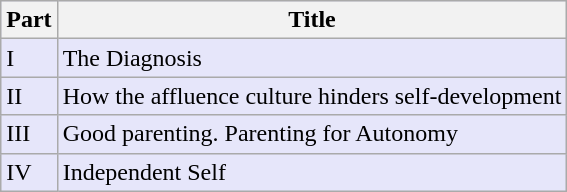<table class="wikitable" style="background:lavender;color:black">
<tr>
<th>Part</th>
<th>Title</th>
</tr>
<tr>
<td>I</td>
<td>The Diagnosis</td>
</tr>
<tr>
<td>II</td>
<td>How the affluence culture hinders self-development</td>
</tr>
<tr>
<td>III</td>
<td>Good parenting. Parenting for Autonomy</td>
</tr>
<tr>
<td>IV</td>
<td>Independent Self</td>
</tr>
</table>
